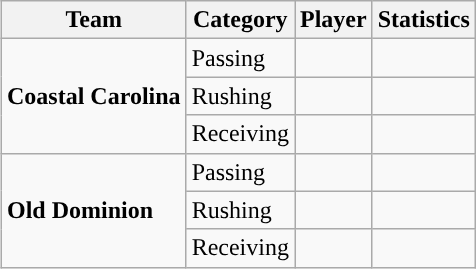<table class="wikitable" style="float: right;">
<tr>
<th>Team</th>
<th>Category</th>
<th>Player</th>
<th>Statistics</th>
</tr>
<tr>
<td rowspan=3><strong>Coastal Carolina</strong></td>
<td>Passing</td>
<td></td>
<td></td>
</tr>
<tr>
<td>Rushing</td>
<td></td>
<td></td>
</tr>
<tr>
<td>Receiving</td>
<td></td>
<td></td>
</tr>
<tr>
<td rowspan=3><strong>Old Dominion</strong></td>
<td>Passing</td>
<td></td>
<td></td>
</tr>
<tr>
<td>Rushing</td>
<td></td>
<td></td>
</tr>
<tr>
<td>Receiving</td>
<td></td>
<td></td>
</tr>
</table>
